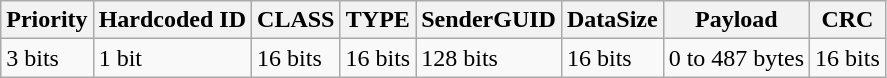<table class="wikitable" border="1">
<tr>
<th>Priority</th>
<th>Hardcoded ID</th>
<th>CLASS</th>
<th>TYPE</th>
<th>SenderGUID</th>
<th>DataSize</th>
<th>Payload</th>
<th>CRC</th>
</tr>
<tr>
<td>3 bits</td>
<td>1 bit</td>
<td>16 bits</td>
<td>16 bits</td>
<td>128 bits</td>
<td>16 bits</td>
<td>0 to 487 bytes</td>
<td>16 bits</td>
</tr>
</table>
